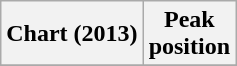<table class="wikitable plainrowheaders" style="text-align:center">
<tr>
<th scope="col">Chart (2013)</th>
<th scope="col">Peak<br>position</th>
</tr>
<tr>
</tr>
</table>
